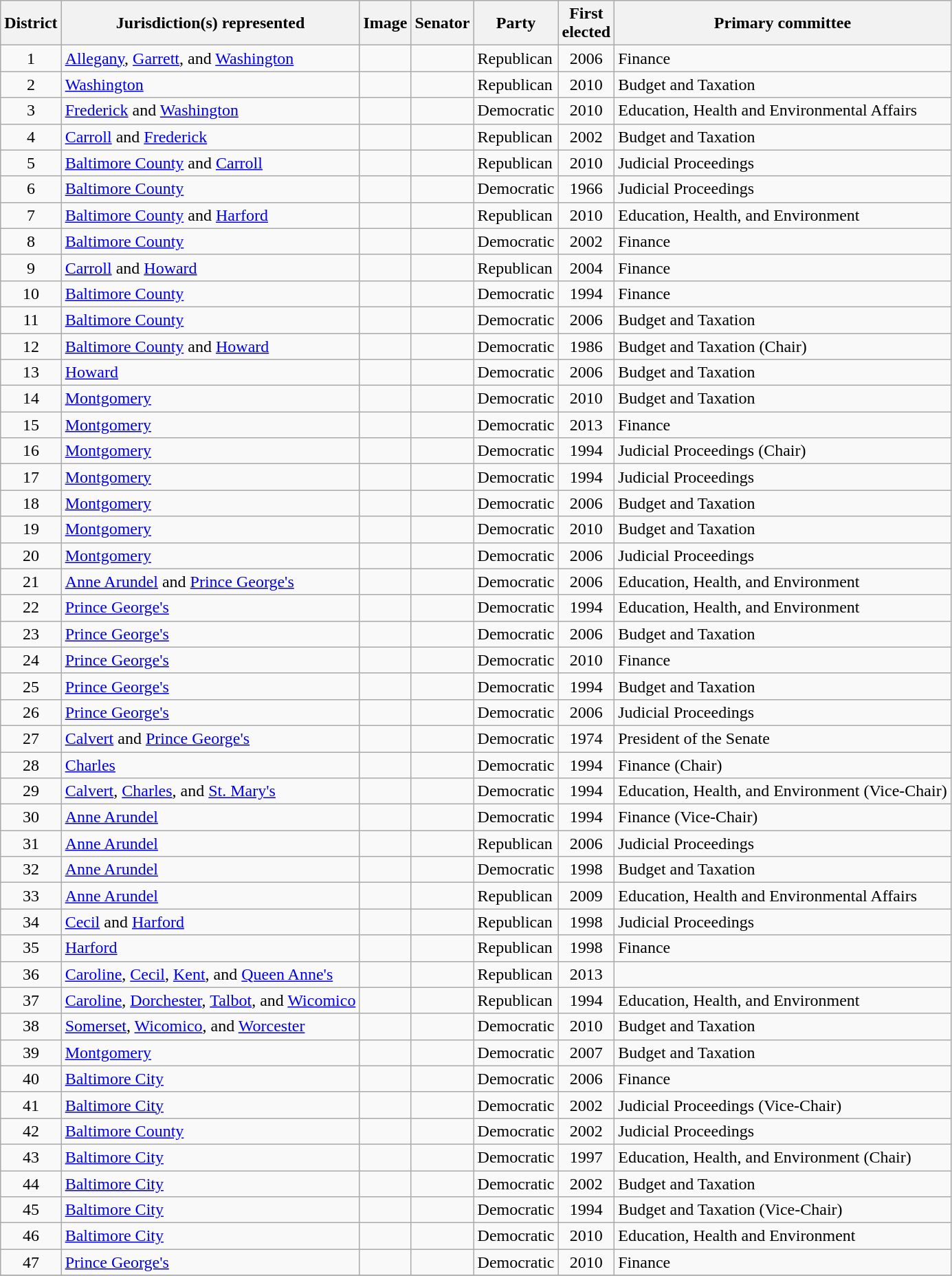<table class="sortable wikitable">
<tr>
<th>District</th>
<th>Jurisdiction(s) represented</th>
<th class="unsortable">Image</th>
<th>Senator</th>
<th>Party</th>
<th>First<br>elected</th>
<th>Primary committee</th>
</tr>
<tr>
<td style="text-align:center;">1</td>
<td><a href='#'>Allegany</a>, <a href='#'>Garrett</a>, and <a href='#'>Washington</a></td>
<td style="text-align:center;"></td>
<td></td>
<td>Republican</td>
<td style="text-align:center;">2006</td>
<td>Finance</td>
</tr>
<tr>
<td style="text-align:center;">2</td>
<td><a href='#'>Washington</a></td>
<td style="text-align:center;"></td>
<td></td>
<td>Republican</td>
<td style="text-align:center;">2010</td>
<td>Budget and Taxation</td>
</tr>
<tr>
<td style="text-align:center;">3</td>
<td><a href='#'>Frederick</a> and <a href='#'>Washington</a></td>
<td style="text-align:center;"></td>
<td></td>
<td>Democratic</td>
<td style="text-align:center;">2010</td>
<td>Education, Health and Environmental Affairs</td>
</tr>
<tr>
<td style="text-align:center;">4</td>
<td><a href='#'>Carroll</a> and <a href='#'>Frederick</a></td>
<td style="text-align:center;"></td>
<td></td>
<td>Republican</td>
<td style="text-align:center;">2002</td>
<td>Budget and Taxation</td>
</tr>
<tr>
<td style="text-align:center;">5</td>
<td><a href='#'>Baltimore County</a> and <a href='#'>Carroll</a></td>
<td style="text-align:center;"></td>
<td></td>
<td>Republican</td>
<td style="text-align:center;">2010</td>
<td>Judicial Proceedings</td>
</tr>
<tr>
<td style="text-align:center;">6</td>
<td><a href='#'>Baltimore County</a></td>
<td style="text-align:center;"></td>
<td></td>
<td>Democratic</td>
<td style="text-align:center;">1966</td>
<td>Judicial Proceedings</td>
</tr>
<tr>
<td style="text-align:center;">7</td>
<td><a href='#'>Baltimore County</a> and <a href='#'>Harford</a></td>
<td style="text-align:center;"></td>
<td></td>
<td>Republican</td>
<td style="text-align:center;">2010</td>
<td>Education, Health, and Environment</td>
</tr>
<tr>
<td style="text-align:center;">8</td>
<td><a href='#'>Baltimore County</a></td>
<td style="text-align:center;"></td>
<td></td>
<td>Democratic</td>
<td style="text-align:center;">2002</td>
<td>Finance</td>
</tr>
<tr>
<td style="text-align:center;">9</td>
<td><a href='#'>Carroll</a> and <a href='#'>Howard</a></td>
<td style="text-align:center;"></td>
<td></td>
<td>Republican</td>
<td style="text-align:center;">2004</td>
<td>Finance</td>
</tr>
<tr>
<td style="text-align:center;">10</td>
<td><a href='#'>Baltimore County</a></td>
<td style="text-align:center;"></td>
<td></td>
<td>Democratic</td>
<td style="text-align:center;">1994</td>
<td>Finance</td>
</tr>
<tr>
<td style="text-align:center;">11</td>
<td><a href='#'>Baltimore County</a></td>
<td style="text-align:center;"></td>
<td></td>
<td>Democratic</td>
<td style="text-align:center;">2006</td>
<td>Budget and Taxation</td>
</tr>
<tr>
<td style="text-align:center;">12</td>
<td><a href='#'>Baltimore County</a> and <a href='#'>Howard</a></td>
<td style="text-align:center;"></td>
<td></td>
<td>Democratic</td>
<td style="text-align:center;">1986</td>
<td>Budget and Taxation (Chair)</td>
</tr>
<tr>
<td style="text-align:center;">13</td>
<td><a href='#'>Howard</a></td>
<td style="text-align:center;"></td>
<td></td>
<td>Democratic</td>
<td style="text-align:center;">2006</td>
<td>Budget and Taxation</td>
</tr>
<tr>
<td style="text-align:center;">14</td>
<td><a href='#'>Montgomery</a></td>
<td style="text-align:center;"></td>
<td></td>
<td>Democratic</td>
<td style="text-align:center;">2010</td>
<td>Budget and Taxation</td>
</tr>
<tr>
<td style="text-align:center;">15</td>
<td><a href='#'>Montgomery</a></td>
<td style="text-align:center;"></td>
<td></td>
<td>Democratic</td>
<td style="text-align:center;">2013</td>
<td>Finance</td>
</tr>
<tr>
<td style="text-align:center;">16</td>
<td><a href='#'>Montgomery</a></td>
<td style="text-align:center;"></td>
<td></td>
<td>Democratic</td>
<td style="text-align:center;">1994</td>
<td>Judicial Proceedings (Chair)</td>
</tr>
<tr>
<td style="text-align:center;">17</td>
<td><a href='#'>Montgomery</a></td>
<td style="text-align:center;"></td>
<td></td>
<td>Democratic</td>
<td style="text-align:center;">1994</td>
<td>Judicial Proceedings</td>
</tr>
<tr>
<td style="text-align:center;">18</td>
<td><a href='#'>Montgomery</a></td>
<td style="text-align:center;"></td>
<td></td>
<td>Democratic</td>
<td style="text-align:center;">2006</td>
<td>Budget and Taxation</td>
</tr>
<tr>
<td style="text-align:center;">19</td>
<td><a href='#'>Montgomery</a></td>
<td style="text-align:center;"></td>
<td></td>
<td>Democratic</td>
<td style="text-align:center;">2010</td>
<td>Budget and Taxation</td>
</tr>
<tr>
<td style="text-align:center;">20</td>
<td><a href='#'>Montgomery</a></td>
<td style="text-align:center;"></td>
<td></td>
<td>Democratic</td>
<td style="text-align:center;">2006</td>
<td>Judicial Proceedings</td>
</tr>
<tr>
<td style="text-align:center;">21</td>
<td><a href='#'>Anne Arundel</a> and <a href='#'>Prince George's</a></td>
<td style="text-align:center;"></td>
<td></td>
<td>Democratic</td>
<td style="text-align:center;">2006</td>
<td>Education, Health, and Environment</td>
</tr>
<tr>
<td style="text-align:center;">22</td>
<td><a href='#'>Prince George's</a></td>
<td style="text-align:center;"></td>
<td></td>
<td>Democratic</td>
<td style="text-align:center;">1994</td>
<td>Education, Health, and Environment</td>
</tr>
<tr>
<td style="text-align:center;">23</td>
<td><a href='#'>Prince George's</a></td>
<td style="text-align:center;"></td>
<td></td>
<td>Democratic</td>
<td style="text-align:center;">2006</td>
<td>Budget and Taxation</td>
</tr>
<tr>
<td style="text-align:center;">24</td>
<td><a href='#'>Prince George's</a></td>
<td style="text-align:center;"></td>
<td></td>
<td>Democratic</td>
<td style="text-align:center;">2010</td>
<td>Finance</td>
</tr>
<tr>
<td style="text-align:center;">25</td>
<td><a href='#'>Prince George's</a></td>
<td style="text-align:center;"></td>
<td></td>
<td>Democratic</td>
<td style="text-align:center;">1994</td>
<td>Budget and Taxation</td>
</tr>
<tr>
<td style="text-align:center;">26</td>
<td><a href='#'>Prince George's</a></td>
<td style="text-align:center;"></td>
<td></td>
<td>Democratic</td>
<td style="text-align:center;">2006</td>
<td>Judicial Proceedings</td>
</tr>
<tr>
<td style="text-align:center;">27</td>
<td><a href='#'>Calvert</a> and <a href='#'>Prince George's</a></td>
<td style="text-align:center;"></td>
<td></td>
<td>Democratic</td>
<td style="text-align:center;">1974</td>
<td>President of the Senate</td>
</tr>
<tr>
<td style="text-align:center;">28</td>
<td><a href='#'>Charles</a></td>
<td style="text-align:center;"></td>
<td></td>
<td>Democratic</td>
<td style="text-align:center;">1994</td>
<td>Finance (Chair)</td>
</tr>
<tr>
<td style="text-align:center;">29</td>
<td><a href='#'>Calvert</a>, <a href='#'>Charles</a>, and <a href='#'>St. Mary's</a></td>
<td style="text-align:center;"></td>
<td></td>
<td>Democratic</td>
<td style="text-align:center;">1994</td>
<td>Education, Health, and Environment (Vice-Chair)</td>
</tr>
<tr>
<td style="text-align:center;">30</td>
<td><a href='#'>Anne Arundel</a></td>
<td style="text-align:center;"></td>
<td></td>
<td>Democratic</td>
<td style="text-align:center;">1994</td>
<td>Finance (Vice-Chair)</td>
</tr>
<tr>
<td style="text-align:center;">31</td>
<td><a href='#'>Anne Arundel</a></td>
<td style="text-align:center;"></td>
<td></td>
<td>Republican</td>
<td style="text-align:center;">2006</td>
<td>Judicial Proceedings</td>
</tr>
<tr>
<td style="text-align:center;">32</td>
<td><a href='#'>Anne Arundel</a></td>
<td style="text-align:center;"></td>
<td></td>
<td>Democratic</td>
<td style="text-align:center;">1998</td>
<td>Budget and Taxation</td>
</tr>
<tr>
<td style="text-align:center;">33</td>
<td><a href='#'>Anne Arundel</a></td>
<td style="text-align:center;"></td>
<td></td>
<td>Republican</td>
<td style="text-align:center;">2009</td>
<td>Education, Health and Environmental Affairs</td>
</tr>
<tr>
<td style="text-align:center;">34</td>
<td><a href='#'>Cecil</a> and <a href='#'>Harford</a></td>
<td style="text-align:center;"></td>
<td></td>
<td>Republican</td>
<td style="text-align:center;">1998</td>
<td>Judicial Proceedings</td>
</tr>
<tr>
<td style="text-align:center;">35</td>
<td><a href='#'>Harford</a></td>
<td style="text-align:center;"></td>
<td></td>
<td>Republican</td>
<td style="text-align:center;">1998</td>
<td>Finance</td>
</tr>
<tr>
<td style="text-align:center;">36</td>
<td><a href='#'>Caroline</a>, <a href='#'>Cecil</a>, <a href='#'>Kent</a>, and <a href='#'>Queen Anne's</a></td>
<td style="text-align:center;"></td>
<td></td>
<td>Republican</td>
<td style="text-align:center;">2013</td>
<td></td>
</tr>
<tr>
<td style="text-align:center;">37</td>
<td><a href='#'>Caroline</a>, <a href='#'>Dorchester</a>, <a href='#'>Talbot</a>, and <a href='#'>Wicomico</a></td>
<td style="text-align:center;"></td>
<td></td>
<td>Republican</td>
<td style="text-align:center;">1994</td>
<td>Education, Health, and Environment</td>
</tr>
<tr>
<td style="text-align:center;">38</td>
<td><a href='#'>Somerset</a>, <a href='#'>Wicomico</a>, and <a href='#'>Worcester</a></td>
<td style="text-align:center;"></td>
<td></td>
<td>Democratic</td>
<td style="text-align:center;">2010</td>
<td>Budget and Taxation</td>
</tr>
<tr>
<td style="text-align:center;">39</td>
<td><a href='#'>Montgomery</a></td>
<td style="text-align:center;"></td>
<td></td>
<td>Democratic</td>
<td style="text-align:center;">2007</td>
<td>Budget and Taxation</td>
</tr>
<tr>
<td style="text-align:center;">40</td>
<td><a href='#'>Baltimore City</a></td>
<td style="text-align:center;"></td>
<td></td>
<td>Democratic</td>
<td style="text-align:center;">2006</td>
<td>Finance</td>
</tr>
<tr>
<td style="text-align:center;">41</td>
<td><a href='#'>Baltimore City</a></td>
<td style="text-align:center;"></td>
<td></td>
<td>Democratic</td>
<td style="text-align:center;">2002</td>
<td>Judicial Proceedings (Vice-Chair)</td>
</tr>
<tr>
<td style="text-align:center;">42</td>
<td><a href='#'>Baltimore County</a></td>
<td style="text-align:center;"></td>
<td></td>
<td>Democratic</td>
<td style="text-align:center;">2002</td>
<td>Judicial Proceedings</td>
</tr>
<tr>
<td style="text-align:center;">43</td>
<td><a href='#'>Baltimore City</a></td>
<td style="text-align:center;"></td>
<td></td>
<td>Democratic</td>
<td style="text-align:center;">1997</td>
<td>Education, Health, and Environment (Chair)</td>
</tr>
<tr>
<td style="text-align:center;">44</td>
<td><a href='#'>Baltimore City</a></td>
<td style="text-align:center;"></td>
<td></td>
<td>Democratic</td>
<td style="text-align:center;">2002</td>
<td>Budget and Taxation</td>
</tr>
<tr>
<td style="text-align:center;">45</td>
<td><a href='#'>Baltimore City</a></td>
<td style="text-align:center;"></td>
<td></td>
<td>Democratic</td>
<td style="text-align:center;">1994</td>
<td>Budget and Taxation (Vice-Chair)</td>
</tr>
<tr>
<td style="text-align:center;">46</td>
<td><a href='#'>Baltimore City</a></td>
<td style="text-align:center;"></td>
<td></td>
<td>Democratic</td>
<td style="text-align:center;">2010</td>
<td>Education, Health and Environment</td>
</tr>
<tr>
<td style="text-align:center;">47</td>
<td><a href='#'>Prince George's</a></td>
<td style="text-align:center;"></td>
<td></td>
<td>Democratic</td>
<td style="text-align:center;">2010</td>
<td>Finance</td>
</tr>
<tr>
</tr>
</table>
